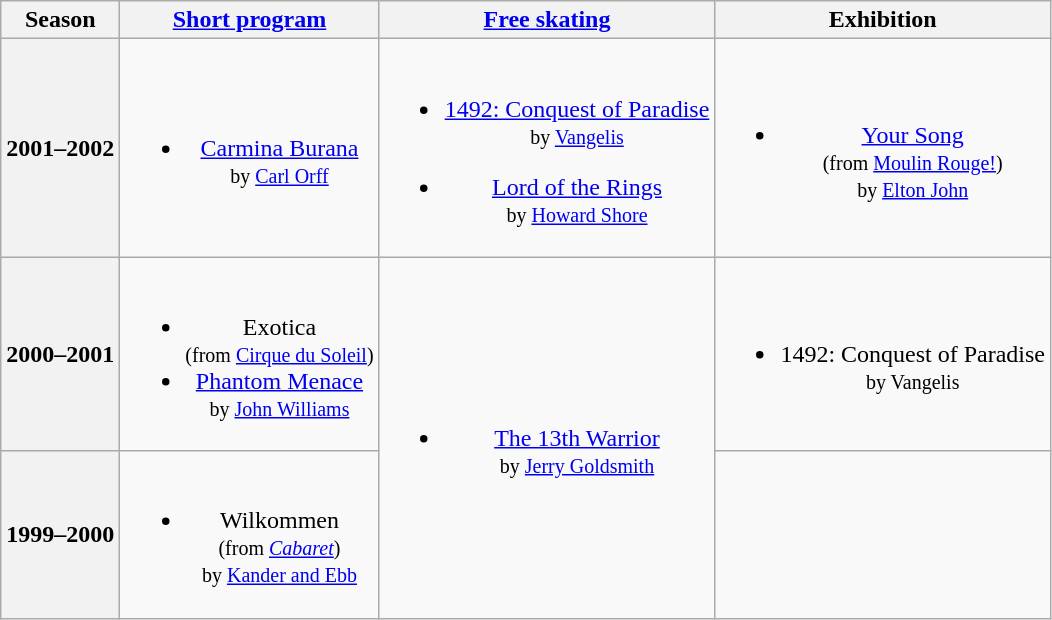<table class="wikitable" style="text-align:center">
<tr>
<th>Season</th>
<th><a href='#'>Short program</a></th>
<th><a href='#'>Free skating</a></th>
<th>Exhibition</th>
</tr>
<tr>
<th>2001–2002 <br> </th>
<td><br><ul><li><a href='#'>Carmina Burana</a> <br><small> by <a href='#'>Carl Orff</a> </small></li></ul></td>
<td><br><ul><li><a href='#'>1492: Conquest of Paradise</a> <br><small> by <a href='#'>Vangelis</a> </small></li></ul><ul><li><a href='#'>Lord of the Rings</a> <br><small> by <a href='#'>Howard Shore</a> </small></li></ul></td>
<td><br><ul><li><a href='#'>Your Song</a> <br><small> (from <a href='#'>Moulin Rouge!</a>) <br> by <a href='#'>Elton John</a> </small></li></ul></td>
</tr>
<tr>
<th>2000–2001 <br> </th>
<td><br><ul><li>Exotica <br><small> (from <a href='#'>Cirque du Soleil</a>) </small></li><li><a href='#'>Phantom Menace</a> <br><small> by <a href='#'>John Williams</a> </small></li></ul></td>
<td rowspan=2><br><ul><li><a href='#'>The 13th Warrior</a> <br><small> by <a href='#'>Jerry Goldsmith</a> </small></li></ul></td>
<td><br><ul><li>1492: Conquest of Paradise <br><small> by Vangelis </small></li></ul></td>
</tr>
<tr>
<th>1999–2000</th>
<td><br><ul><li>Wilkommen <br><small> (from <em><a href='#'>Cabaret</a></em>) <br> by <a href='#'>Kander and Ebb</a> </small></li></ul></td>
<td></td>
</tr>
</table>
